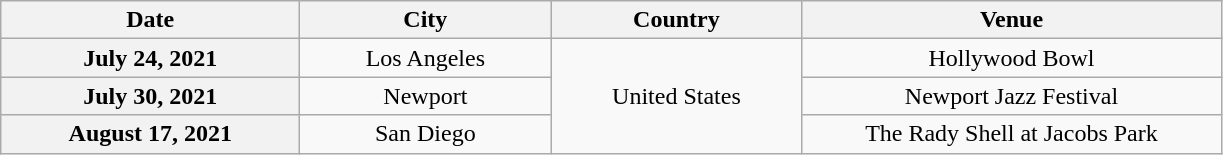<table class="wikitable plainrowheaders" style="text-align:center;">
<tr>
<th scope="col" style="width:12em;">Date</th>
<th scope="col" style="width:10em;">City</th>
<th scope="col" style="width:10em;">Country</th>
<th scope="col" style="width:17em;">Venue</th>
</tr>
<tr>
<th scope="row" style="text-align:center;">July 24, 2021</th>
<td>Los Angeles</td>
<td rowspan="12">United States</td>
<td>Hollywood Bowl</td>
</tr>
<tr>
<th scope="row" style="text-align:center;">July 30, 2021</th>
<td>Newport</td>
<td>Newport Jazz Festival</td>
</tr>
<tr>
<th scope="row" style="text-align:center;">August 17, 2021</th>
<td>San Diego</td>
<td>The Rady Shell at Jacobs Park</td>
</tr>
</table>
